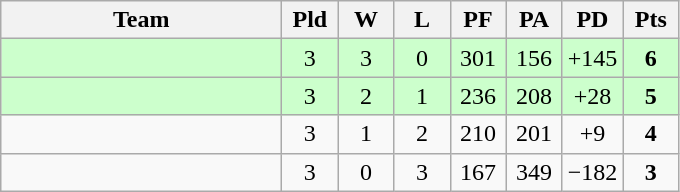<table class=wikitable style="text-align:center">
<tr>
<th width=180>Team</th>
<th width=30>Pld</th>
<th width=30>W</th>
<th width=30>L</th>
<th width=30>PF</th>
<th width=30>PA</th>
<th width=30>PD</th>
<th width=30>Pts</th>
</tr>
<tr align=center bgcolor="#ccffcc">
<td align=left></td>
<td>3</td>
<td>3</td>
<td>0</td>
<td>301</td>
<td>156</td>
<td>+145</td>
<td><strong>6</strong></td>
</tr>
<tr align=center bgcolor="#ccffcc">
<td align=left></td>
<td>3</td>
<td>2</td>
<td>1</td>
<td>236</td>
<td>208</td>
<td>+28</td>
<td><strong>5</strong></td>
</tr>
<tr align=center>
<td align=left></td>
<td>3</td>
<td>1</td>
<td>2</td>
<td>210</td>
<td>201</td>
<td>+9</td>
<td><strong>4</strong></td>
</tr>
<tr align=center>
<td align=left></td>
<td>3</td>
<td>0</td>
<td>3</td>
<td>167</td>
<td>349</td>
<td>−182</td>
<td><strong>3</strong></td>
</tr>
</table>
